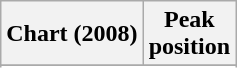<table class="wikitable plainrowheaders sortable">
<tr>
<th scope="col">Chart (2008)</th>
<th scope="col">Peak<br>position</th>
</tr>
<tr>
</tr>
<tr>
</tr>
</table>
